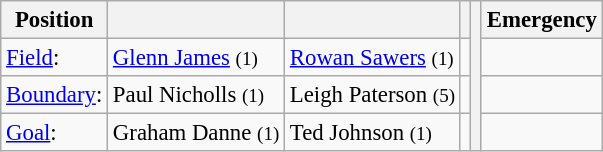<table class="wikitable" style="font-size: 95%;">
<tr>
<th>Position</th>
<th></th>
<th></th>
<th></th>
<th rowspan="4"></th>
<th>Emergency</th>
</tr>
<tr>
<td><a href='#'>Field</a>:</td>
<td><a href='#'>Glenn James</a> <small>(1)</small></td>
<td><a href='#'>Rowan Sawers</a> <small>(1)</small></td>
<td></td>
<td></td>
</tr>
<tr>
<td><a href='#'>Boundary</a>:</td>
<td>Paul Nicholls <small>(1)</small></td>
<td>Leigh Paterson <small>(5)</small></td>
<td></td>
<td></td>
</tr>
<tr>
<td><a href='#'>Goal</a>:</td>
<td>Graham Danne <small>(1)</small></td>
<td>Ted Johnson <small>(1)</small></td>
<td></td>
<td></td>
</tr>
</table>
